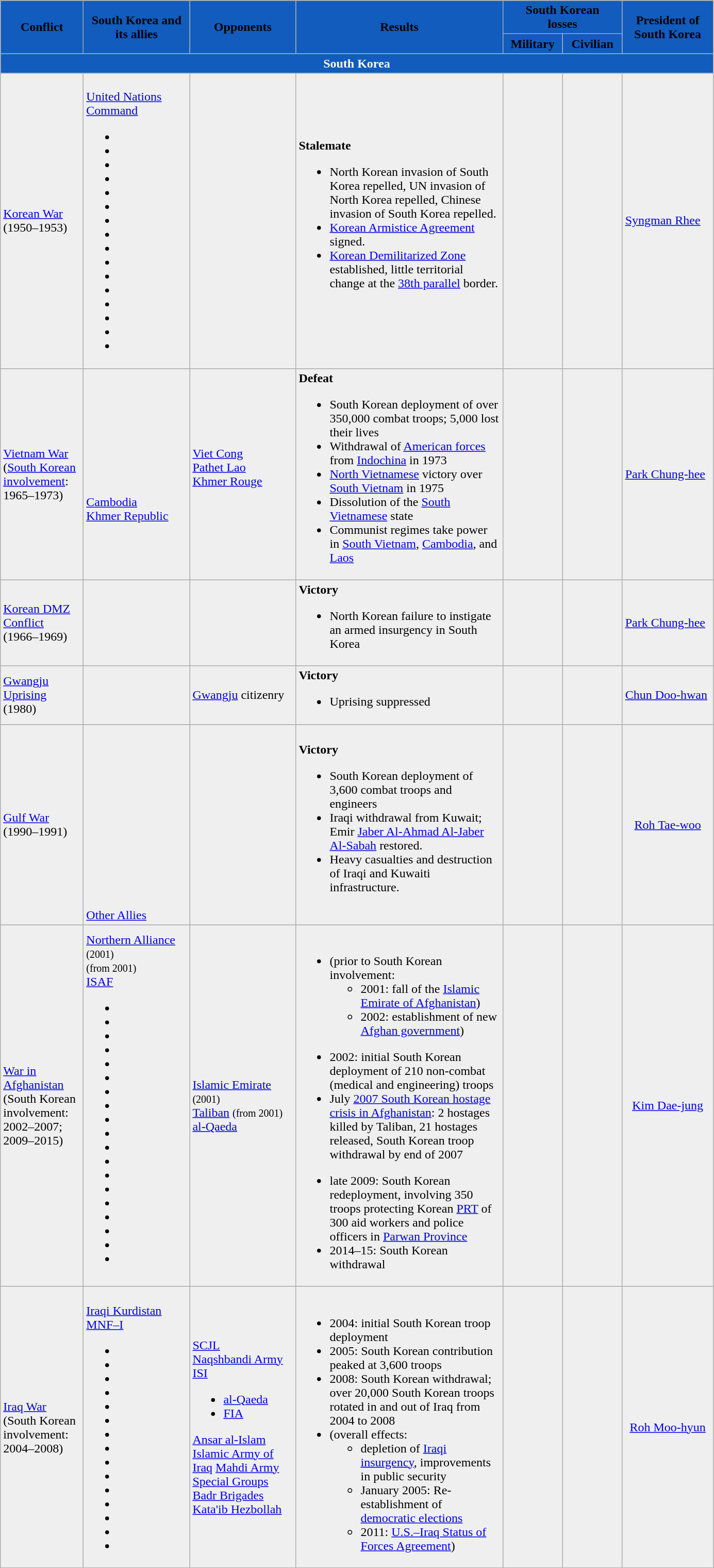<table class="wikitable">
<tr>
<th style="background:#115cbc" rowspan="2" width=100px><span>Conflict</span></th>
<th style="background:#115cbc" rowspan="2" width=130px><span>South Korea and its allies</span></th>
<th style="background:#115cbc" rowspan="2" width=130px><span>Opponents</span></th>
<th style="background:#115cbc" rowspan="2" width=260px><span>Results</span></th>
<th style="background:#115cbc" rowspan="1" colspan=2 width=><span>South Korean<br>losses</span></th>
<th style="background:#115cbc" rowspan="2" width=110px><span>President of South Korea</span></th>
</tr>
<tr>
<th style="background:#115cbc" rowspan="1" width=70px><span>Military</span></th>
<th style="background:#115cbc" rowspan="1" width=70px><span>Civilian</span></th>
</tr>
<tr>
<th style="background:#115cbc;color: white" colspan="7">South Korea</th>
</tr>
<tr>
<td style="background:#efefef"><a href='#'>Korean War</a><br>(1950–1953)</td>
<td style="background:#efefef"><br> <a href='#'>United Nations Command</a><br><ul><li></li><li></li><li></li><li></li><li></li><li></li><li></li><li></li><li></li><li></li><li></li><li></li><li></li><li></li><li></li><li></li></ul></td>
<td style="background:#efefef"><br><br></td>
<td style="background:#efefef"><strong>Stalemate</strong><br><ul><li>North Korean invasion of South Korea repelled, UN invasion of North Korea repelled, Chinese invasion of South Korea repelled.</li><li><a href='#'>Korean Armistice Agreement</a> signed.</li><li><a href='#'>Korean Demilitarized Zone</a> established, little territorial change at the <a href='#'>38th parallel</a> border.</li></ul></td>
<td style="background:#efefef"></td>
<td style="background:#efefef"></td>
<td style="background:#efefef"><a href='#'>Syngman Rhee</a></td>
</tr>
<tr>
<td style="background:#efefef"><a href='#'>Vietnam War</a><br>(<a href='#'>South Korean involvement</a>: 1965–1973)</td>
<td style="background:#efefef"><br><br><br><br><br><br> <a href='#'>Cambodia</a><br> <a href='#'>Khmer Republic</a><br><br></td>
<td style="background:#efefef"><br> <a href='#'>Viet Cong</a><br> <a href='#'>Pathet Lao</a><br> <a href='#'>Khmer Rouge</a><br><br><br></td>
<td style="background:#efefef"><strong>Defeat</strong><br><ul><li>South Korean deployment of over 350,000 combat troops; 5,000 lost their lives</li><li>Withdrawal of <a href='#'>American forces</a> from <a href='#'>Indochina</a> in 1973</li><li><a href='#'>North Vietnamese</a> victory over <a href='#'>South Vietnam</a> in 1975</li><li>Dissolution of the <a href='#'>South Vietnamese</a> state</li><li>Communist regimes take power in <a href='#'>South Vietnam</a>, <a href='#'>Cambodia</a>, and <a href='#'>Laos</a></li></ul></td>
<td style="background:#efefef"></td>
<td style="background:#efefef"></td>
<td style="background:#efefef"><a href='#'>Park Chung-hee</a></td>
</tr>
<tr>
<td style="background:#efefef"><a href='#'>Korean DMZ Conflict</a><br>(1966–1969)</td>
<td style="background:#efefef"><br></td>
<td style="background:#efefef"></td>
<td style="background:#efefef"><strong>Victory</strong><br><ul><li>North Korean failure to instigate an armed insurgency in South Korea</li></ul></td>
<td style="background:#efefef"></td>
<td style="background:#efefef"></td>
<td style="background:#efefef"><a href='#'>Park Chung-hee</a></td>
</tr>
<tr>
<td style="background:#efefef"><a href='#'>Gwangju Uprising</a><br>(1980)</td>
<td style="background:#efefef"></td>
<td style="background:#efefef"><a href='#'>Gwangju</a> citizenry</td>
<td style="background:#efefef"><strong>Victory</strong><br><ul><li>Uprising suppressed</li></ul></td>
<td style="background:#efefef"></td>
<td style="background:#efefef"></td>
<td style="background:#efefef"><a href='#'>Chun Doo-hwan</a></td>
</tr>
<tr>
<td style="background:#efefef"><a href='#'>Gulf War</a><br>(1990–1991)</td>
<td style="background:#efefef"><br><br><br><br><br><br><br><br><br><br><br><br><br><a href='#'>Other Allies</a></td>
<td style="background:#efefef"></td>
<td style="background:#efefef"><strong>Victory</strong><br><ul><li>South Korean deployment of 3,600 combat troops and engineers</li><li>Iraqi withdrawal from Kuwait; Emir <a href='#'>Jaber Al-Ahmad Al-Jaber Al-Sabah</a> restored.</li><li>Heavy casualties and destruction of Iraqi and Kuwaiti infrastructure.</li></ul></td>
<td style="background:#efefef"></td>
<td style="background:#efefef"></td>
<td style="background:#efefef;text-align:center"><a href='#'>Roh Tae-woo</a></td>
</tr>
<tr>
<td style="background:#efefef"><a href='#'>War in Afghanistan</a><br>(South Korean involvement: 2002–2007; 2009–2015)</td>
<td style="background:#efefef"> <a href='#'>Northern Alliance</a> <small>(2001)</small><br> <small>(from 2001)</small><br> <a href='#'>ISAF</a><br><ul><li></li><li></li><li></li><li></li><li></li><li></li><li></li><li></li><li></li><li></li><li></li><li></li><li></li><li></li><li></li><li></li><li></li><li></li><li></li></ul></td>
<td style="background:#efefef"> <a href='#'>Islamic Emirate</a> <small>(2001)</small><br> <a href='#'>Taliban</a> <small>(from 2001)</small><br> <a href='#'>al-Qaeda</a></td>
<td style="background:#efefef"><br><ul><li>(prior to South Korean involvement:<ul><li>2001: fall of the <a href='#'>Islamic Emirate of Afghanistan</a>)</li><li>2002: establishment of new <a href='#'>Afghan government</a>)</li></ul></li></ul><ul><li>2002: initial South Korean deployment of 210 non-combat (medical and engineering) troops</li><li>July <a href='#'>2007 South Korean hostage crisis in Afghanistan</a>: 2 hostages killed by Taliban, 21 hostages released, South Korean troop withdrawal by end of 2007</li></ul><ul><li>late 2009: South Korean redeployment, involving 350 troops protecting Korean <a href='#'>PRT</a> of  300 aid workers and police officers in <a href='#'>Parwan Province</a></li><li>2014–15: South Korean withdrawal</li></ul></td>
<td style="background:#efefef"></td>
<td style="background:#efefef"></td>
<td style="background:#efefef;text-align:center"><a href='#'>Kim Dae-jung</a></td>
</tr>
<tr>
<td style="background:#efefef"><a href='#'>Iraq War</a><br>(South Korean involvement: 2004–2008)</td>
<td style="background:#efefef"><br> <a href='#'>Iraqi Kurdistan</a><br> <a href='#'>MNF–I</a><br><ul><li></li><li></li><li></li><li></li><li></li><li></li><li></li><li></li><li></li><li></li><li></li><li></li><li></li><li></li><li></li></ul></td>
<td style="background:#efefef"> <a href='#'>SCJL</a><br> <a href='#'>Naqshbandi Army</a><br> <a href='#'>ISI</a><ul><li> <a href='#'>al-Qaeda</a></li><li> <a href='#'>FIA</a></li></ul> <a href='#'>Ansar al-Islam</a><br> <a href='#'>Islamic Army of Iraq</a> <a href='#'>Mahdi Army</a><br> <a href='#'>Special Groups</a><br> <a href='#'>Badr Brigades</a><br> <a href='#'>Kata'ib Hezbollah</a></td>
<td style="background:#efefef"><br><ul><li>2004: initial South Korean troop deployment</li><li>2005: South Korean contribution peaked at 3,600 troops</li><li>2008: South Korean withdrawal; over 20,000 South Korean troops rotated in and out of Iraq from 2004 to 2008</li><li>(overall effects:<ul><li>depletion of <a href='#'>Iraqi insurgency</a>, improvements in public security</li><li>January 2005: Re-establishment of <a href='#'>democratic elections</a></li><li>2011: <a href='#'>U.S.–Iraq Status of Forces Agreement</a>)</li></ul></li></ul></td>
<td style="background:#efefef"></td>
<td style="background:#efefef"></td>
<td style="background:#efefef;text-align:center"><a href='#'>Roh Moo-hyun</a></td>
</tr>
</table>
